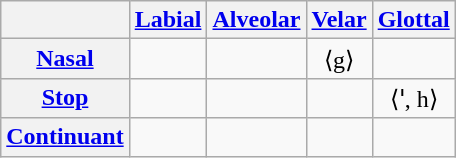<table class="wikitable" style="text-align: center;">
<tr>
<th></th>
<th><a href='#'>Labial</a></th>
<th><a href='#'>Alveolar</a></th>
<th><a href='#'>Velar</a></th>
<th><a href='#'>Glottal</a></th>
</tr>
<tr>
<th><a href='#'>Nasal</a></th>
<td></td>
<td></td>
<td> ⟨g⟩</td>
<td></td>
</tr>
<tr>
<th><a href='#'>Stop</a></th>
<td></td>
<td></td>
<td></td>
<td> ⟨ꞌ, h⟩</td>
</tr>
<tr>
<th><a href='#'>Continuant</a></th>
<td></td>
<td></td>
<td></td>
<td></td>
</tr>
</table>
